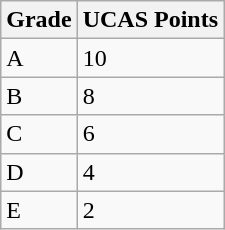<table class="wikitable">
<tr>
<th>Grade</th>
<th>UCAS Points</th>
</tr>
<tr>
<td>A</td>
<td>10</td>
</tr>
<tr>
<td>B</td>
<td>8</td>
</tr>
<tr>
<td>C</td>
<td>6</td>
</tr>
<tr>
<td>D</td>
<td>4</td>
</tr>
<tr>
<td>E</td>
<td>2</td>
</tr>
</table>
